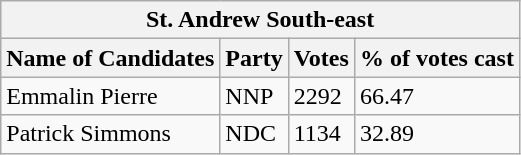<table class="wikitable">
<tr>
<th colspan="4">St. Andrew South-east</th>
</tr>
<tr>
<th>Name of Candidates</th>
<th>Party</th>
<th>Votes</th>
<th>% of votes cast</th>
</tr>
<tr>
<td>Emmalin Pierre</td>
<td>NNP</td>
<td>2292</td>
<td>66.47</td>
</tr>
<tr>
<td>Patrick Simmons</td>
<td>NDC</td>
<td>1134</td>
<td>32.89</td>
</tr>
</table>
